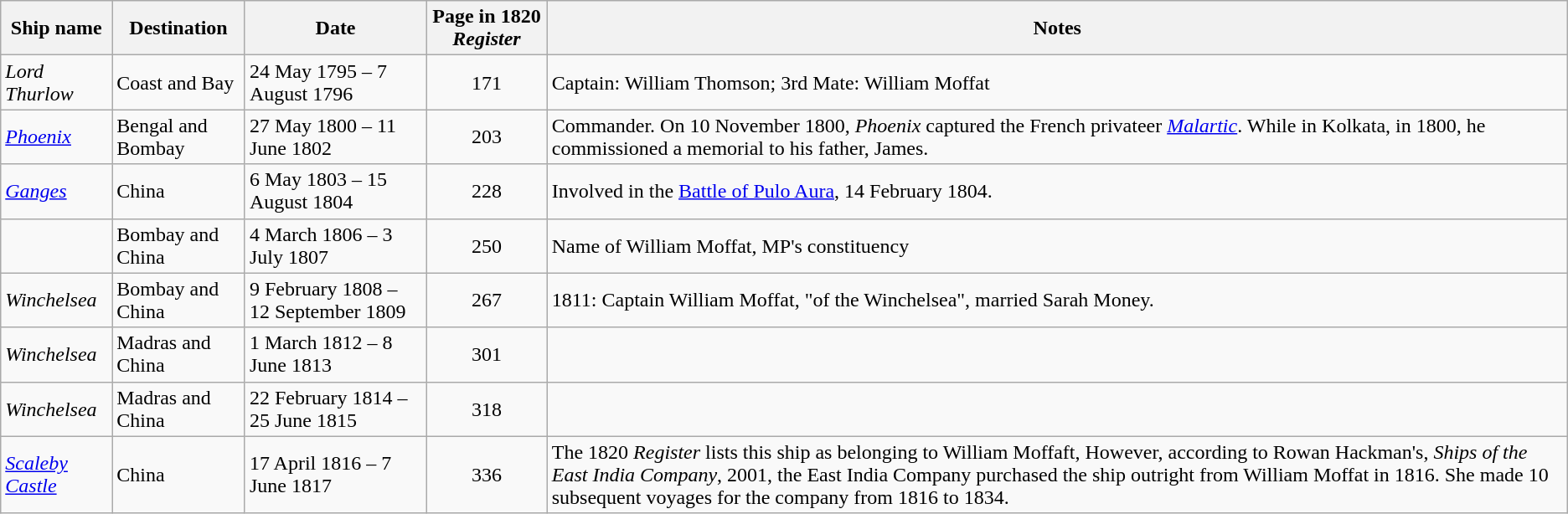<table class="wikitable">
<tr>
<th>Ship name</th>
<th>Destination</th>
<th>Date</th>
<th>Page in 1820 <em>Register</em></th>
<th>Notes</th>
</tr>
<tr>
<td><em>Lord Thurlow</em></td>
<td>Coast and Bay</td>
<td>24 May 1795 – 7 August 1796</td>
<td style= "text-align:center;">171</td>
<td>Captain: William Thomson; 3rd Mate: William Moffat</td>
</tr>
<tr>
<td><a href='#'><em>Phoenix</em></a></td>
<td>Bengal and Bombay</td>
<td>27 May 1800 – 11 June 1802</td>
<td style= "text-align:center;">203</td>
<td>Commander. On 10 November 1800, <em>Phoenix</em> captured the French privateer <a href='#'><em>Malartic</em></a>. While in Kolkata, in 1800, he commissioned a memorial to his father, James.</td>
</tr>
<tr>
<td><a href='#'><em>Ganges</em></a></td>
<td>China</td>
<td>6 May 1803 – 15 August 1804</td>
<td style= "text-align:center;">228</td>
<td>Involved in the <a href='#'>Battle of Pulo Aura</a>, 14 February 1804.</td>
</tr>
<tr>
<td></td>
<td>Bombay and China</td>
<td>4 March 1806 – 3 July 1807</td>
<td style= "text-align:center;">250</td>
<td>Name of William Moffat, MP's constituency</td>
</tr>
<tr>
<td><em>Winchelsea</em></td>
<td>Bombay and China</td>
<td>9 February 1808 – 12 September 1809</td>
<td style= "text-align:center;">267</td>
<td>1811: Captain William Moffat, "of the  Winchelsea", married Sarah Money.</td>
</tr>
<tr>
<td><em>Winchelsea</em></td>
<td>Madras and China</td>
<td>1 March 1812 – 8 June 1813</td>
<td style= "text-align:center;">301</td>
<td></td>
</tr>
<tr>
<td><em>Winchelsea</em></td>
<td>Madras and China</td>
<td>22 February 1814 – 25 June 1815</td>
<td style= "text-align:center;">318</td>
<td></td>
</tr>
<tr>
<td><a href='#'><em>Scaleby Castle</em></a></td>
<td>China</td>
<td>17 April 1816 – 7 June 1817</td>
<td style= "text-align:center;">336</td>
<td>The 1820 <em>Register</em> lists this ship as belonging to William Moffaft, However, according to Rowan Hackman's, <em>Ships of the East India Company</em>, 2001, the East India Company purchased the ship outright from William Moffat in 1816. She made 10 subsequent voyages for the company from 1816 to 1834.</td>
</tr>
</table>
